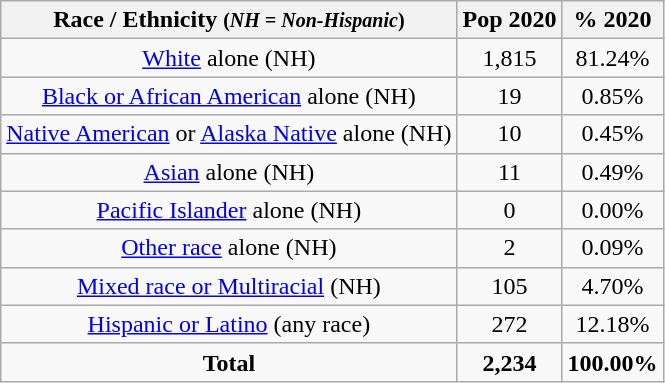<table class="wikitable" style="text-align:center;">
<tr>
<th>Race / Ethnicity <small>(<em>NH = Non-Hispanic</em>)</small></th>
<th>Pop 2020</th>
<th>% 2020</th>
</tr>
<tr>
<td><a href='#'>White</a> alone (NH)</td>
<td>1,815</td>
<td>81.24%</td>
</tr>
<tr>
<td><a href='#'>Black or African American</a> alone (NH)</td>
<td>19</td>
<td>0.85%</td>
</tr>
<tr>
<td><a href='#'>Native American</a> or <a href='#'>Alaska Native</a> alone (NH)</td>
<td>10</td>
<td>0.45%</td>
</tr>
<tr>
<td><a href='#'>Asian</a> alone (NH)</td>
<td>11</td>
<td>0.49%</td>
</tr>
<tr>
<td><a href='#'>Pacific Islander</a> alone (NH)</td>
<td>0</td>
<td>0.00%</td>
</tr>
<tr>
<td><a href='#'>Other race</a> alone (NH)</td>
<td>2</td>
<td>0.09%</td>
</tr>
<tr>
<td><a href='#'>Mixed race or Multiracial</a> (NH)</td>
<td>105</td>
<td>4.70%</td>
</tr>
<tr>
<td><a href='#'>Hispanic or Latino</a> (any race)</td>
<td>272</td>
<td>12.18%</td>
</tr>
<tr>
<td><strong>Total</strong></td>
<td><strong>2,234</strong></td>
<td><strong>100.00%</strong></td>
</tr>
</table>
